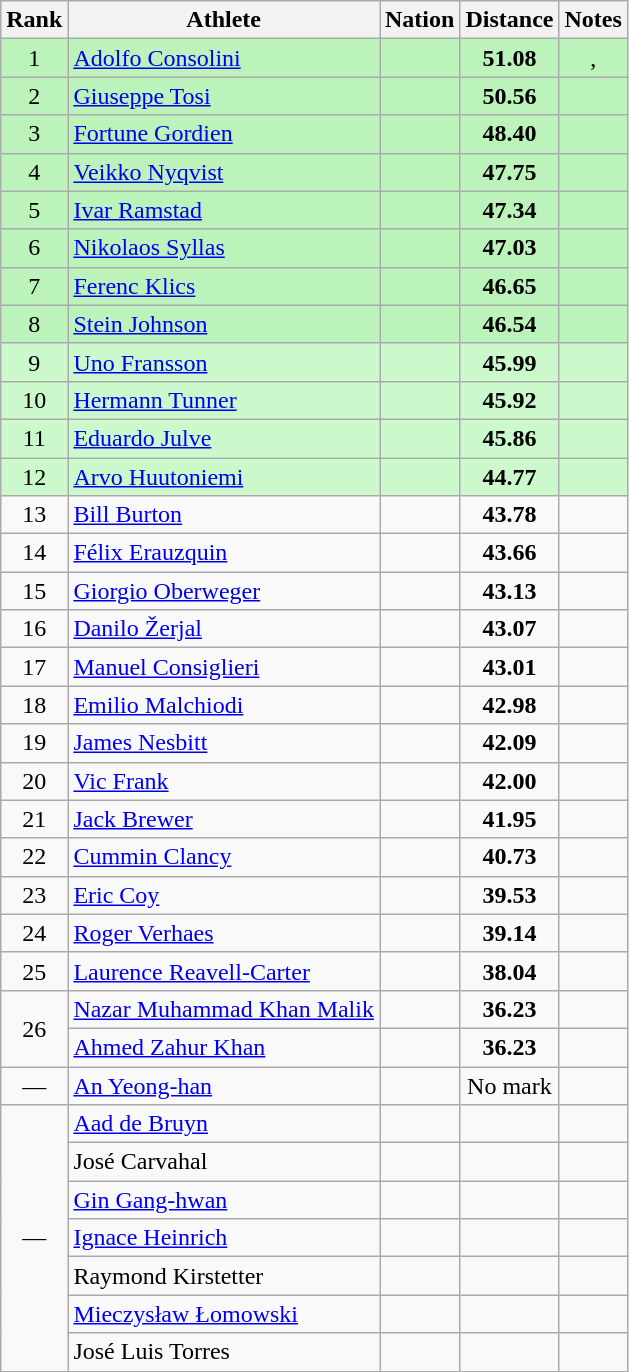<table class="wikitable sortable" style="text-align:center">
<tr>
<th>Rank</th>
<th>Athlete</th>
<th>Nation</th>
<th>Distance</th>
<th>Notes</th>
</tr>
<tr bgcolor=#bbf3bb>
<td>1</td>
<td align=left><a href='#'>Adolfo Consolini</a></td>
<td align=left></td>
<td><strong>51.08</strong></td>
<td>, </td>
</tr>
<tr bgcolor=#bbf3bb>
<td>2</td>
<td align=left><a href='#'>Giuseppe Tosi</a></td>
<td align=left></td>
<td><strong>50.56</strong></td>
<td></td>
</tr>
<tr bgcolor=#bbf3bb>
<td>3</td>
<td align=left><a href='#'>Fortune Gordien</a></td>
<td align=left></td>
<td><strong>48.40</strong></td>
<td></td>
</tr>
<tr bgcolor=#bbf3bb>
<td>4</td>
<td align=left><a href='#'>Veikko Nyqvist</a></td>
<td align=left></td>
<td><strong>47.75</strong></td>
<td></td>
</tr>
<tr bgcolor=#bbf3bb>
<td>5</td>
<td align=left><a href='#'>Ivar Ramstad</a></td>
<td align=left></td>
<td><strong>47.34</strong></td>
<td></td>
</tr>
<tr bgcolor=#bbf3bb>
<td>6</td>
<td align=left><a href='#'>Nikolaos Syllas</a></td>
<td align=left></td>
<td><strong>47.03</strong></td>
<td></td>
</tr>
<tr bgcolor=#bbf3bb>
<td>7</td>
<td align=left><a href='#'>Ferenc Klics</a></td>
<td align=left></td>
<td><strong>46.65</strong></td>
<td></td>
</tr>
<tr bgcolor=#bbf3bb>
<td>8</td>
<td align=left><a href='#'>Stein Johnson</a></td>
<td align=left></td>
<td><strong>46.54</strong></td>
<td></td>
</tr>
<tr bgcolor=#ccf9cc>
<td>9</td>
<td align=left><a href='#'>Uno Fransson</a></td>
<td align=left></td>
<td><strong>45.99</strong></td>
<td></td>
</tr>
<tr bgcolor=#ccf9cc>
<td>10</td>
<td align=left><a href='#'>Hermann Tunner</a></td>
<td align=left></td>
<td><strong>45.92</strong></td>
<td></td>
</tr>
<tr bgcolor=#ccf9cc>
<td>11</td>
<td align=left><a href='#'>Eduardo Julve</a></td>
<td align=left></td>
<td><strong>45.86</strong></td>
<td></td>
</tr>
<tr bgcolor=#ccf9cc>
<td>12</td>
<td align=left><a href='#'>Arvo Huutoniemi</a></td>
<td align=left></td>
<td><strong>44.77</strong></td>
<td></td>
</tr>
<tr>
<td>13</td>
<td align=left><a href='#'>Bill Burton</a></td>
<td align=left></td>
<td><strong>43.78</strong></td>
<td></td>
</tr>
<tr>
<td>14</td>
<td align=left><a href='#'>Félix Erauzquin</a></td>
<td align=left></td>
<td><strong>43.66</strong></td>
<td></td>
</tr>
<tr>
<td>15</td>
<td align=left><a href='#'>Giorgio Oberweger</a></td>
<td align=left></td>
<td><strong>43.13</strong></td>
<td></td>
</tr>
<tr>
<td>16</td>
<td align=left><a href='#'>Danilo Žerjal</a></td>
<td align=left></td>
<td><strong>43.07</strong></td>
<td></td>
</tr>
<tr>
<td>17</td>
<td align=left><a href='#'>Manuel Consiglieri</a></td>
<td align=left></td>
<td><strong>43.01</strong></td>
<td></td>
</tr>
<tr>
<td>18</td>
<td align=left><a href='#'>Emilio Malchiodi</a></td>
<td align=left></td>
<td><strong>42.98</strong></td>
<td></td>
</tr>
<tr>
<td>19</td>
<td align=left><a href='#'>James Nesbitt</a></td>
<td align=left></td>
<td><strong>42.09</strong></td>
<td></td>
</tr>
<tr>
<td>20</td>
<td align=left><a href='#'>Vic Frank</a></td>
<td align=left></td>
<td><strong>42.00</strong></td>
<td></td>
</tr>
<tr>
<td>21</td>
<td align=left><a href='#'>Jack Brewer</a></td>
<td align=left></td>
<td><strong>41.95</strong></td>
<td></td>
</tr>
<tr>
<td>22</td>
<td align=left><a href='#'>Cummin Clancy</a></td>
<td align=left></td>
<td><strong>40.73</strong></td>
<td></td>
</tr>
<tr>
<td>23</td>
<td align=left><a href='#'>Eric Coy</a></td>
<td align=left></td>
<td><strong>39.53</strong></td>
<td></td>
</tr>
<tr>
<td>24</td>
<td align=left><a href='#'>Roger Verhaes</a></td>
<td align=left></td>
<td><strong>39.14</strong></td>
<td></td>
</tr>
<tr>
<td>25</td>
<td align=left><a href='#'>Laurence Reavell-Carter</a></td>
<td align=left></td>
<td><strong>38.04</strong></td>
<td></td>
</tr>
<tr>
<td rowspan=2>26</td>
<td align=left><a href='#'>Nazar Muhammad Khan Malik</a></td>
<td align=left></td>
<td><strong>36.23</strong></td>
<td></td>
</tr>
<tr>
<td align=left><a href='#'>Ahmed Zahur Khan</a></td>
<td align=left></td>
<td><strong>36.23</strong></td>
<td></td>
</tr>
<tr>
<td data-sort-value=28>—</td>
<td align=left><a href='#'>An Yeong-han</a></td>
<td align=left></td>
<td data-sort-value=1.00>No mark</td>
<td></td>
</tr>
<tr>
<td rowspan=7 data-sort-value=29>—</td>
<td align=left><a href='#'>Aad de Bruyn</a></td>
<td align=left></td>
<td></td>
<td></td>
</tr>
<tr>
<td align=left>José Carvahal</td>
<td align=left></td>
<td></td>
<td></td>
</tr>
<tr>
<td align=left><a href='#'>Gin Gang-hwan</a></td>
<td align=left></td>
<td></td>
<td></td>
</tr>
<tr>
<td align=left><a href='#'>Ignace Heinrich</a></td>
<td align=left></td>
<td></td>
<td></td>
</tr>
<tr>
<td align=left>Raymond Kirstetter</td>
<td align=left></td>
<td></td>
<td></td>
</tr>
<tr>
<td align=left><a href='#'>Mieczysław Łomowski</a></td>
<td align=left></td>
<td></td>
<td></td>
</tr>
<tr>
<td align=left>José Luis Torres</td>
<td align=left></td>
<td></td>
<td></td>
</tr>
</table>
